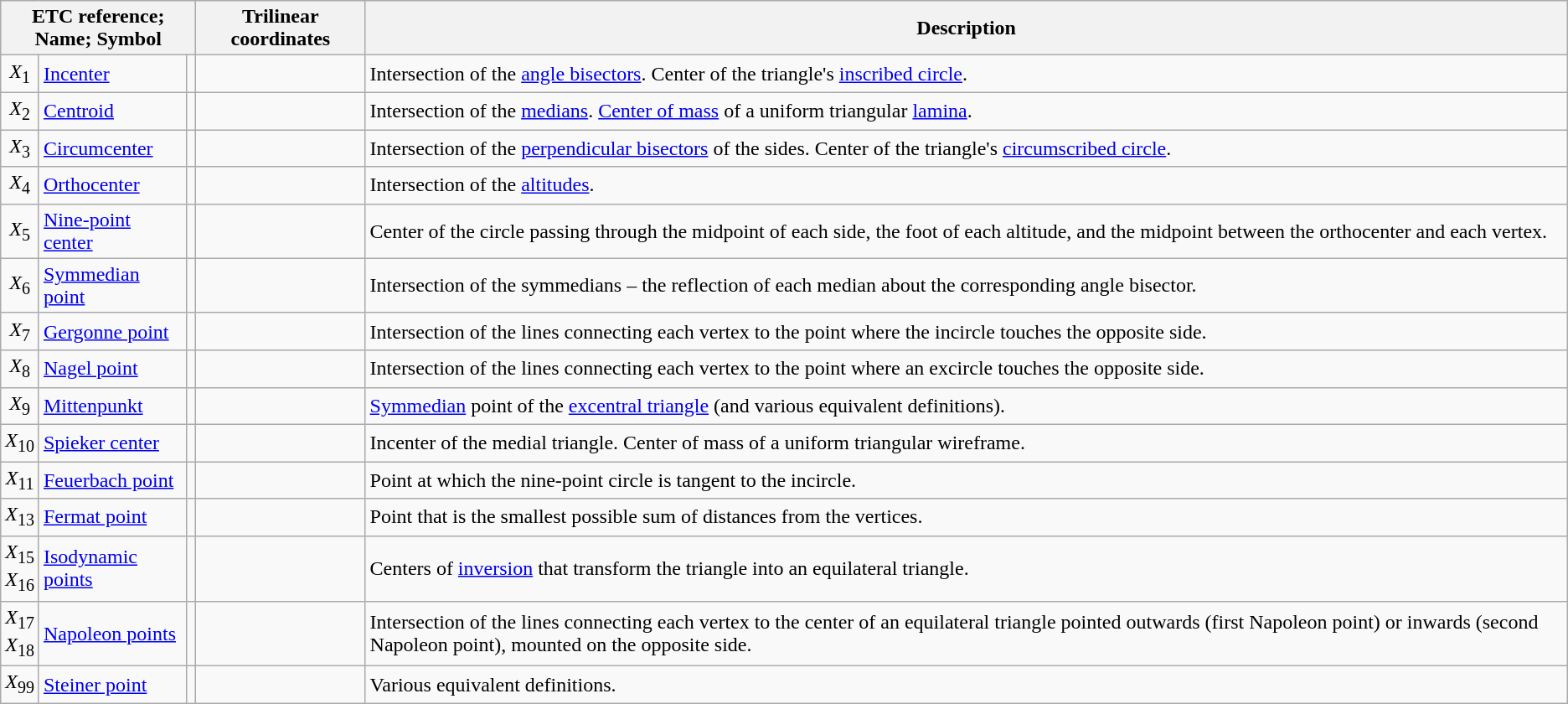<table class="wikitable" border="1">
<tr>
<th colspan=3>ETC reference; <br> Name; Symbol</th>
<th>Trilinear coordinates</th>
<th>Description</th>
</tr>
<tr>
<td style="text-align:center;"><em>X</em><sub>1</sub></td>
<td><a href='#'>Incenter</a></td>
<td style="text-align:center;"></td>
<td style="text-align:center;"></td>
<td>Intersection of the <a href='#'>angle bisectors</a>.  Center of the triangle's <a href='#'>inscribed circle</a>.</td>
</tr>
<tr>
<td style="text-align:center;"><em>X</em><sub>2</sub></td>
<td><a href='#'>Centroid</a></td>
<td style="text-align:center;"></td>
<td style="text-align:center;"></td>
<td>Intersection of the <a href='#'>medians</a>.  <a href='#'>Center of mass</a> of a uniform triangular <a href='#'>lamina</a>.</td>
</tr>
<tr>
<td style="text-align:center;"><em>X</em><sub>3</sub></td>
<td><a href='#'>Circumcenter</a></td>
<td style="text-align:center;"></td>
<td style="text-align:center;"></td>
<td>Intersection of the <a href='#'>perpendicular bisectors</a> of the sides.  Center of the triangle's <a href='#'>circumscribed circle</a>.</td>
</tr>
<tr>
<td style="text-align:center;"><em>X</em><sub>4</sub></td>
<td><a href='#'>Orthocenter</a></td>
<td style="text-align:center;"></td>
<td style="text-align:center;"></td>
<td>Intersection of the <a href='#'>altitudes</a>.</td>
</tr>
<tr>
<td style="text-align:center;"><em>X</em><sub>5</sub></td>
<td><a href='#'>Nine-point center</a></td>
<td style="text-align:center;"></td>
<td style="text-align:center;"></td>
<td>Center of the circle passing through the midpoint of each side, the foot of each altitude, and the midpoint between the orthocenter and each vertex.</td>
</tr>
<tr>
<td style="text-align:center;"><em>X</em><sub>6</sub></td>
<td><a href='#'>Symmedian point</a></td>
<td style="text-align:center;"></td>
<td style="text-align:center;"></td>
<td>Intersection of the symmedians – the reflection of each median about the corresponding angle bisector.</td>
</tr>
<tr>
<td style="text-align:center;"><em>X</em><sub>7</sub></td>
<td><a href='#'>Gergonne point</a></td>
<td style="text-align:center;"></td>
<td style="text-align:center;"></td>
<td>Intersection of the lines connecting each vertex to the point where the incircle touches the opposite side.</td>
</tr>
<tr>
<td style="text-align:center;"><em>X</em><sub>8</sub></td>
<td><a href='#'>Nagel point</a></td>
<td style="text-align:center;"></td>
<td style="text-align:center;"></td>
<td>Intersection of the lines connecting each vertex to the point where an excircle touches the opposite side.</td>
</tr>
<tr>
<td style="text-align:center;"><em>X</em><sub>9</sub></td>
<td><a href='#'>Mittenpunkt</a></td>
<td style="text-align:center;"></td>
<td style="text-align:center;"></td>
<td><a href='#'>Symmedian</a> point of the <a href='#'>excentral triangle</a> (and various equivalent definitions).</td>
</tr>
<tr>
<td style="text-align:center;"><em>X</em><sub>10</sub></td>
<td><a href='#'>Spieker center</a></td>
<td style="text-align:center;"></td>
<td style="text-align:center;"></td>
<td>Incenter of the medial triangle.  Center of mass of a uniform triangular wireframe.</td>
</tr>
<tr>
<td style="text-align:center;"><em>X</em><sub>11</sub></td>
<td><a href='#'>Feuerbach point</a></td>
<td style="text-align:center;"></td>
<td style="text-align:center;"></td>
<td>Point at which the nine-point circle is tangent to the incircle.</td>
</tr>
<tr>
<td style="text-align:center;"><em>X</em><sub>13</sub></td>
<td><a href='#'>Fermat point</a></td>
<td style="text-align:center;"></td>
<td style="text-align:center;"></td>
<td>Point that is the smallest possible sum of distances from the vertices.</td>
</tr>
<tr>
<td style="text-align:center;"><em>X</em><sub>15</sub><br><em>X</em><sub>16</sub></td>
<td><a href='#'>Isodynamic points</a></td>
<td style="text-align:center;"></td>
<td style="text-align:center;"></td>
<td>Centers of <a href='#'>inversion</a> that transform the triangle into an equilateral triangle.</td>
</tr>
<tr>
<td style="text-align:center;"><em>X</em><sub>17</sub><br><em>X</em><sub>18</sub></td>
<td><a href='#'>Napoleon points</a></td>
<td style="text-align:center;"></td>
<td style="text-align:center;"></td>
<td>Intersection of the lines connecting each vertex to the center of an equilateral triangle pointed outwards (first Napoleon point) or inwards (second Napoleon point), mounted on the opposite side.</td>
</tr>
<tr>
<td style="text-align:center;"><em>X</em><sub>99 </sub></td>
<td><a href='#'>Steiner point</a></td>
<td style="text-align:center;"></td>
<td style="text-align:center;"></td>
<td>Various equivalent definitions.</td>
</tr>
</table>
